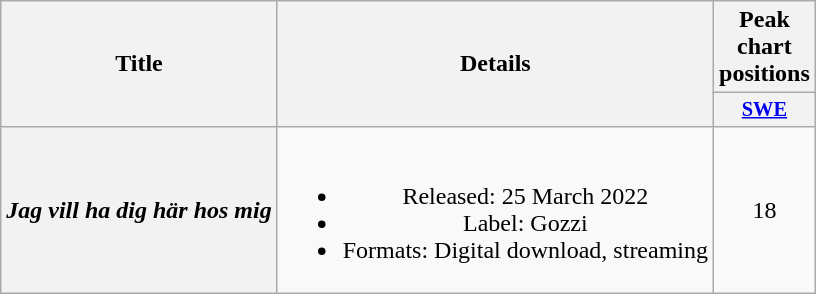<table class="wikitable plainrowheaders" style="text-align:center;">
<tr>
<th scope="col" rowspan="2">Title</th>
<th scope="col" rowspan="2">Details</th>
<th scope="col" colspan="1">Peak chart positions</th>
</tr>
<tr>
<th scope="col" style="width:3em;font-size:85%;"><a href='#'>SWE</a><br></th>
</tr>
<tr>
<th scope="row"><em>Jag vill ha dig här hos mig</em><br></th>
<td><br><ul><li>Released: 25 March 2022</li><li>Label: Gozzi</li><li>Formats: Digital download, streaming</li></ul></td>
<td>18</td>
</tr>
</table>
